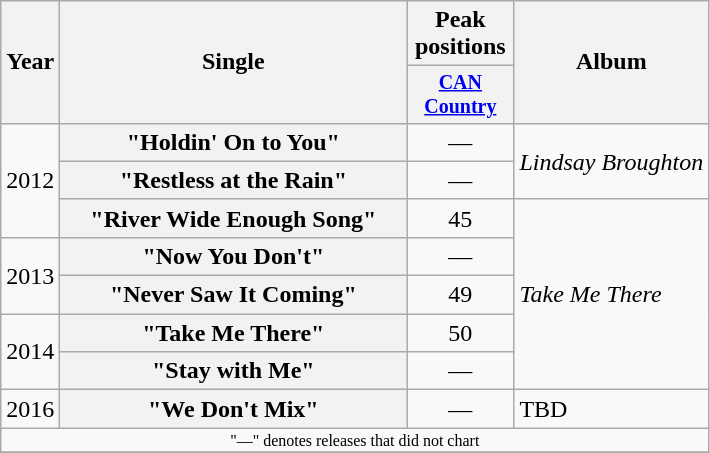<table class="wikitable plainrowheaders" style="text-align:center;">
<tr>
<th rowspan="2">Year</th>
<th rowspan="2" style="width:14em;">Single</th>
<th>Peak positions</th>
<th rowspan="2">Album</th>
</tr>
<tr style="font-size:smaller;">
<th width="65"><a href='#'>CAN Country</a><br></th>
</tr>
<tr>
<td rowspan="3">2012</td>
<th scope="row">"Holdin' On to You"</th>
<td>—</td>
<td align="left" rowspan="2"><em>Lindsay Broughton</em></td>
</tr>
<tr>
<th scope="row">"Restless at the Rain"</th>
<td>—</td>
</tr>
<tr>
<th scope="row">"River Wide Enough Song"</th>
<td>45</td>
<td align="left" rowspan="5"><em>Take Me There</em></td>
</tr>
<tr>
<td rowspan="2">2013</td>
<th scope="row">"Now You Don't"</th>
<td>—</td>
</tr>
<tr>
<th scope="row">"Never Saw It Coming"</th>
<td>49</td>
</tr>
<tr>
<td rowspan="2">2014</td>
<th scope="row">"Take Me There"</th>
<td>50</td>
</tr>
<tr>
<th scope="row">"Stay with Me"</th>
<td>—</td>
</tr>
<tr>
<td>2016</td>
<th scope="row">"We Don't Mix"</th>
<td>—</td>
<td align="left">TBD</td>
</tr>
<tr>
<td colspan="4" style="font-size:8pt">"—" denotes releases that did not chart</td>
</tr>
<tr>
</tr>
</table>
